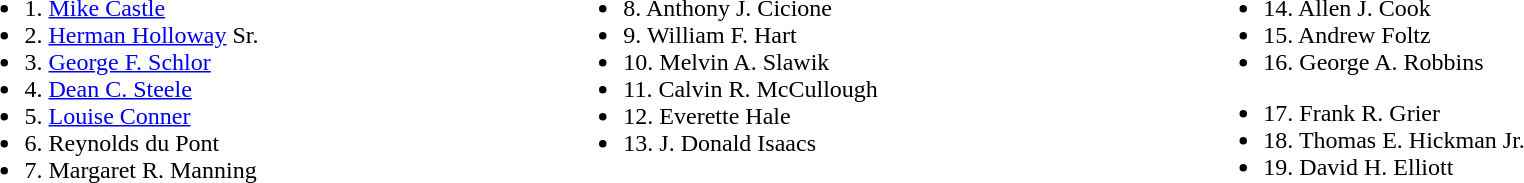<table width=100%>
<tr valign=top>
<td><br><ul><li>1. <a href='#'>Mike Castle</a></li><li>2. <a href='#'>Herman Holloway</a> Sr.</li><li>3. <a href='#'>George F. Schlor</a></li><li>4. <a href='#'>Dean C. Steele</a></li><li>5. <a href='#'>Louise Conner</a></li><li>6. Reynolds du Pont</li><li>7. Margaret R. Manning</li></ul></td>
<td><br><ul><li>8. Anthony J. Cicione</li><li>9. William F. Hart</li><li>10. Melvin A. Slawik</li><li>11. Calvin R. McCullough</li><li>12. Everette Hale</li><li>13. J. Donald Isaacs</li></ul></td>
<td><br><ul><li>14. Allen J. Cook</li><li>15. Andrew Foltz</li><li>16. George A. Robbins</li></ul><ul><li>17. Frank R. Grier</li><li>18. Thomas E. Hickman Jr.</li><li>19. David H. Elliott</li></ul></td>
</tr>
</table>
